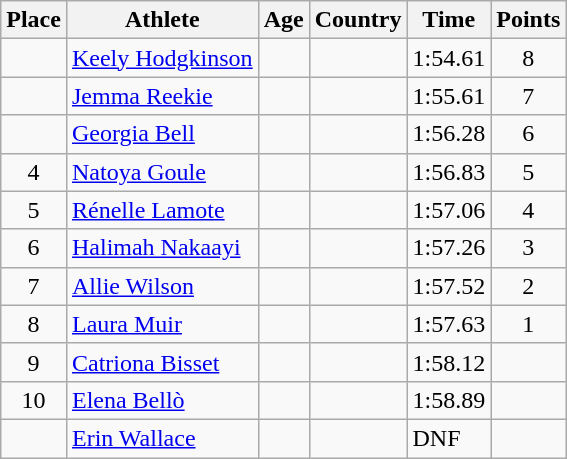<table class="wikitable mw-datatable sortable">
<tr>
<th>Place</th>
<th>Athlete</th>
<th>Age</th>
<th>Country</th>
<th>Time</th>
<th>Points</th>
</tr>
<tr>
<td align=center></td>
<td><a href='#'>Keely Hodgkinson</a></td>
<td></td>
<td></td>
<td>1:54.61</td>
<td align=center>8</td>
</tr>
<tr>
<td align=center></td>
<td><a href='#'>Jemma Reekie</a></td>
<td></td>
<td></td>
<td>1:55.61</td>
<td align=center>7</td>
</tr>
<tr>
<td align=center></td>
<td><a href='#'>Georgia Bell</a></td>
<td></td>
<td></td>
<td>1:56.28</td>
<td align=center>6</td>
</tr>
<tr>
<td align=center>4</td>
<td><a href='#'>Natoya Goule</a></td>
<td></td>
<td></td>
<td>1:56.83</td>
<td align=center>5</td>
</tr>
<tr>
<td align=center>5</td>
<td><a href='#'>Rénelle Lamote</a></td>
<td></td>
<td></td>
<td>1:57.06</td>
<td align=center>4</td>
</tr>
<tr>
<td align=center>6</td>
<td><a href='#'>Halimah Nakaayi</a></td>
<td></td>
<td></td>
<td>1:57.26</td>
<td align=center>3</td>
</tr>
<tr>
<td align=center>7</td>
<td><a href='#'>Allie Wilson</a></td>
<td></td>
<td></td>
<td>1:57.52</td>
<td align=center>2</td>
</tr>
<tr>
<td align=center>8</td>
<td><a href='#'>Laura Muir</a></td>
<td></td>
<td></td>
<td>1:57.63</td>
<td align=center>1</td>
</tr>
<tr>
<td align=center>9</td>
<td><a href='#'>Catriona Bisset</a></td>
<td></td>
<td></td>
<td>1:58.12</td>
<td align=center></td>
</tr>
<tr>
<td align=center>10</td>
<td><a href='#'>Elena Bellò</a></td>
<td></td>
<td></td>
<td>1:58.89</td>
<td align=center></td>
</tr>
<tr>
<td align=center></td>
<td><a href='#'>Erin Wallace</a></td>
<td></td>
<td></td>
<td>DNF</td>
<td align=center></td>
</tr>
</table>
